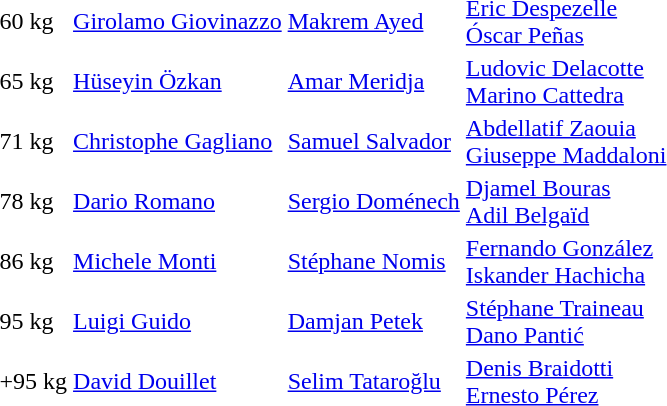<table>
<tr>
<td>60 kg</td>
<td> <a href='#'>Girolamo Giovinazzo</a></td>
<td> <a href='#'>Makrem Ayed</a></td>
<td> <a href='#'>Eric Despezelle</a> <br>  <a href='#'>Óscar Peñas</a></td>
</tr>
<tr>
<td>65 kg</td>
<td> <a href='#'>Hüseyin Özkan</a></td>
<td> <a href='#'>Amar Meridja</a></td>
<td> <a href='#'>Ludovic Delacotte</a> <br>  <a href='#'>Marino Cattedra</a></td>
</tr>
<tr>
<td>71 kg</td>
<td> <a href='#'>Christophe Gagliano</a></td>
<td> <a href='#'>Samuel Salvador</a></td>
<td> <a href='#'>Abdellatif Zaouia</a> <br>  <a href='#'>Giuseppe Maddaloni</a></td>
</tr>
<tr>
<td>78 kg</td>
<td> <a href='#'>Dario Romano</a></td>
<td> <a href='#'>Sergio Doménech</a></td>
<td> <a href='#'>Djamel Bouras</a> <br>  <a href='#'>Adil Belgaïd</a></td>
</tr>
<tr>
<td>86 kg</td>
<td> <a href='#'>Michele Monti</a></td>
<td> <a href='#'>Stéphane Nomis</a></td>
<td> <a href='#'>Fernando González</a> <br>  <a href='#'>Iskander Hachicha</a></td>
</tr>
<tr>
<td>95 kg</td>
<td> <a href='#'>Luigi Guido</a></td>
<td> <a href='#'>Damjan Petek</a></td>
<td> <a href='#'>Stéphane Traineau</a> <br>  <a href='#'>Dano Pantić</a></td>
</tr>
<tr>
<td>+95 kg</td>
<td> <a href='#'>David Douillet</a></td>
<td> <a href='#'>Selim Tataroğlu</a></td>
<td> <a href='#'>Denis Braidotti</a> <br>  <a href='#'>Ernesto Pérez</a></td>
</tr>
</table>
